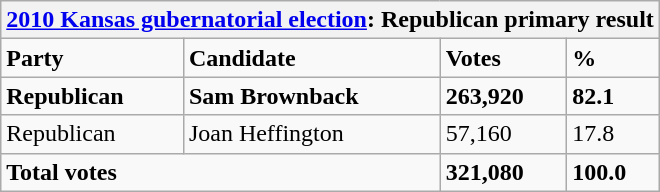<table class="wikitable">
<tr>
<th colspan="4"><a href='#'>2010 Kansas gubernatorial election</a>: Republican primary result</th>
</tr>
<tr>
<td><strong>Party</strong></td>
<td><strong>Candidate</strong></td>
<td><strong>Votes</strong></td>
<td><strong>%</strong></td>
</tr>
<tr>
<td><strong>Republican</strong></td>
<td><strong>Sam Brownback</strong></td>
<td><strong>263,920</strong></td>
<td><strong>82.1</strong></td>
</tr>
<tr>
<td>Republican</td>
<td>Joan Heffington</td>
<td>57,160</td>
<td>17.8</td>
</tr>
<tr>
<td colspan="2"><strong>Total votes</strong></td>
<td><strong>321,080</strong></td>
<td><strong>100.0</strong></td>
</tr>
</table>
